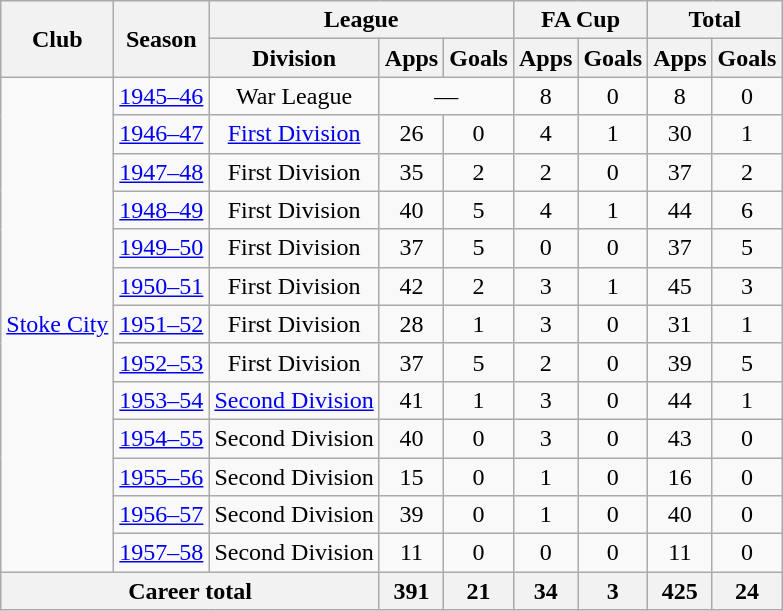<table class="wikitable" style="text-align: center;">
<tr>
<th rowspan="2">Club</th>
<th rowspan="2">Season</th>
<th colspan="3">League</th>
<th colspan="2">FA Cup</th>
<th colspan="2">Total</th>
</tr>
<tr>
<th>Division</th>
<th>Apps</th>
<th>Goals</th>
<th>Apps</th>
<th>Goals</th>
<th>Apps</th>
<th>Goals</th>
</tr>
<tr>
<td rowspan="13"><a href='#'>Stoke City</a></td>
<td><a href='#'>1945–46</a></td>
<td>War League</td>
<td colspan="2">—</td>
<td>8</td>
<td>0</td>
<td>8</td>
<td>0</td>
</tr>
<tr>
<td><a href='#'>1946–47</a></td>
<td><a href='#'>First Division</a></td>
<td>26</td>
<td>0</td>
<td>4</td>
<td>1</td>
<td>30</td>
<td>1</td>
</tr>
<tr>
<td><a href='#'>1947–48</a></td>
<td>First Division</td>
<td>35</td>
<td>2</td>
<td>2</td>
<td>0</td>
<td>37</td>
<td>2</td>
</tr>
<tr>
<td><a href='#'>1948–49</a></td>
<td>First Division</td>
<td>40</td>
<td>5</td>
<td>4</td>
<td>1</td>
<td>44</td>
<td>6</td>
</tr>
<tr>
<td><a href='#'>1949–50</a></td>
<td>First Division</td>
<td>37</td>
<td>5</td>
<td>0</td>
<td>0</td>
<td>37</td>
<td>5</td>
</tr>
<tr>
<td><a href='#'>1950–51</a></td>
<td>First Division</td>
<td>42</td>
<td>2</td>
<td>3</td>
<td>1</td>
<td>45</td>
<td>3</td>
</tr>
<tr>
<td><a href='#'>1951–52</a></td>
<td>First Division</td>
<td>28</td>
<td>1</td>
<td>3</td>
<td>0</td>
<td>31</td>
<td>1</td>
</tr>
<tr>
<td><a href='#'>1952–53</a></td>
<td>First Division</td>
<td>37</td>
<td>5</td>
<td>2</td>
<td>0</td>
<td>39</td>
<td>5</td>
</tr>
<tr>
<td><a href='#'>1953–54</a></td>
<td><a href='#'>Second Division</a></td>
<td>41</td>
<td>1</td>
<td>3</td>
<td>0</td>
<td>44</td>
<td>1</td>
</tr>
<tr>
<td><a href='#'>1954–55</a></td>
<td>Second Division</td>
<td>40</td>
<td>0</td>
<td>3</td>
<td>0</td>
<td>43</td>
<td>0</td>
</tr>
<tr>
<td><a href='#'>1955–56</a></td>
<td>Second Division</td>
<td>15</td>
<td>0</td>
<td>1</td>
<td>0</td>
<td>16</td>
<td>0</td>
</tr>
<tr>
<td><a href='#'>1956–57</a></td>
<td>Second Division</td>
<td>39</td>
<td>0</td>
<td>1</td>
<td>0</td>
<td>40</td>
<td>0</td>
</tr>
<tr>
<td><a href='#'>1957–58</a></td>
<td>Second Division</td>
<td>11</td>
<td>0</td>
<td>0</td>
<td>0</td>
<td>11</td>
<td>0</td>
</tr>
<tr>
<th colspan="3">Career total</th>
<th>391</th>
<th>21</th>
<th>34</th>
<th>3</th>
<th>425</th>
<th>24</th>
</tr>
</table>
